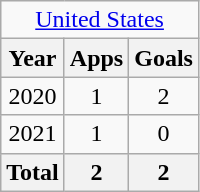<table class="wikitable" style="text-align:center">
<tr>
<td colspan=3><a href='#'>United States</a></td>
</tr>
<tr>
<th>Year</th>
<th>Apps</th>
<th>Goals</th>
</tr>
<tr>
<td>2020</td>
<td>1</td>
<td>2</td>
</tr>
<tr>
<td>2021</td>
<td>1</td>
<td>0</td>
</tr>
<tr>
<th>Total</th>
<th>2</th>
<th>2</th>
</tr>
</table>
